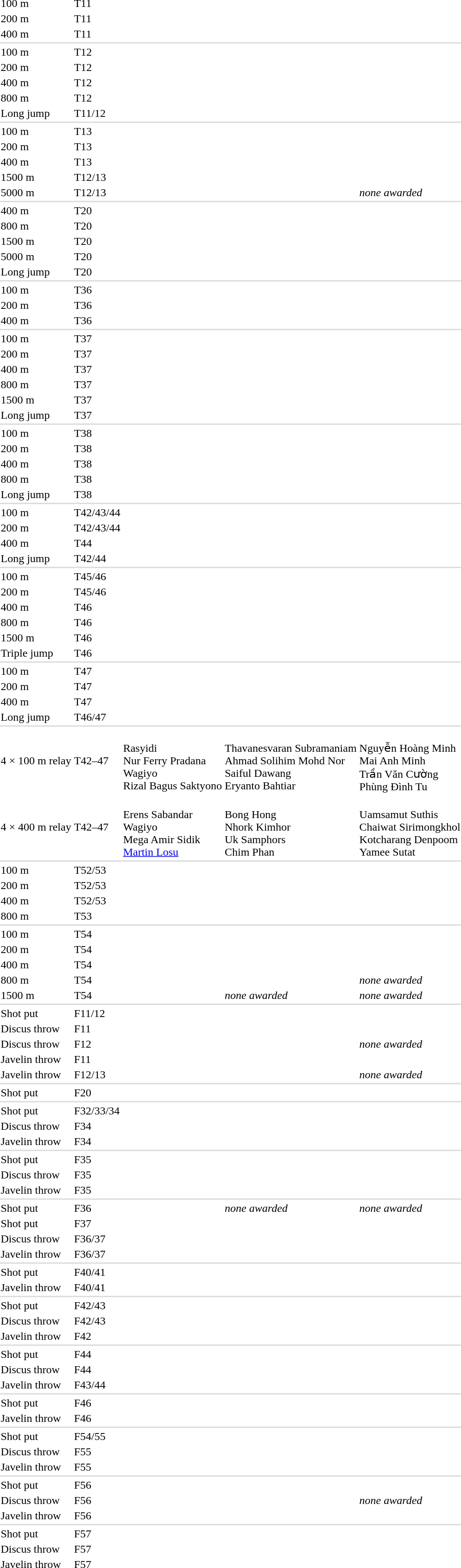<table>
<tr>
<td>100 m</td>
<td>T11</td>
<td></td>
<td></td>
<td></td>
</tr>
<tr>
<td>200 m</td>
<td>T11</td>
<td></td>
<td></td>
<td></td>
</tr>
<tr>
<td>400 m</td>
<td>T11</td>
<td></td>
<td></td>
<td></td>
</tr>
<tr bgcolor=#dddddd>
<td colspan="5"></td>
</tr>
<tr>
<td>100 m</td>
<td>T12</td>
<td></td>
<td></td>
<td></td>
</tr>
<tr>
<td>200 m</td>
<td>T12</td>
<td></td>
<td></td>
<td></td>
</tr>
<tr>
<td>400 m</td>
<td>T12</td>
<td></td>
<td></td>
<td></td>
</tr>
<tr>
<td>800 m</td>
<td>T12</td>
<td></td>
<td></td>
<td></td>
</tr>
<tr>
<td>Long jump</td>
<td>T11/12</td>
<td></td>
<td></td>
<td></td>
</tr>
<tr bgcolor=#dddddd>
<td colspan="5"></td>
</tr>
<tr>
<td>100 m</td>
<td>T13</td>
<td></td>
<td></td>
<td></td>
</tr>
<tr>
<td>200 m</td>
<td>T13</td>
<td></td>
<td></td>
<td></td>
</tr>
<tr>
<td nowrap=true>400 m</td>
<td>T13</td>
<td></td>
<td></td>
<td></td>
</tr>
<tr>
<td>1500 m</td>
<td>T12/13</td>
<td></td>
<td></td>
<td></td>
</tr>
<tr>
<td>5000 m</td>
<td>T12/13</td>
<td></td>
<td></td>
<td><em>none awarded</em></td>
</tr>
<tr bgcolor=#dddddd>
<td colspan="5"></td>
</tr>
<tr>
<td>400 m</td>
<td>T20</td>
<td></td>
<td></td>
<td></td>
</tr>
<tr>
<td>800 m</td>
<td>T20</td>
<td></td>
<td></td>
<td></td>
</tr>
<tr>
<td>1500 m</td>
<td>T20</td>
<td></td>
<td></td>
<td></td>
</tr>
<tr>
<td>5000 m</td>
<td>T20</td>
<td></td>
<td></td>
<td></td>
</tr>
<tr>
<td>Long jump</td>
<td>T20</td>
<td></td>
<td></td>
<td></td>
</tr>
<tr bgcolor=#dddddd>
<td colspan="5"></td>
</tr>
<tr>
<td>100 m</td>
<td>T36</td>
<td></td>
<td></td>
<td></td>
</tr>
<tr>
<td>200 m</td>
<td>T36</td>
<td nowrap=true></td>
<td></td>
<td></td>
</tr>
<tr>
<td>400 m</td>
<td>T36</td>
<td></td>
<td></td>
<td></td>
</tr>
<tr bgcolor=#dddddd>
<td colspan="5"></td>
</tr>
<tr>
<td>100 m</td>
<td>T37</td>
<td></td>
<td></td>
<td></td>
</tr>
<tr>
<td>200 m</td>
<td>T37</td>
<td></td>
<td></td>
<td></td>
</tr>
<tr>
<td>400 m</td>
<td>T37</td>
<td></td>
<td></td>
<td></td>
</tr>
<tr>
<td>800 m</td>
<td>T37</td>
<td></td>
<td></td>
<td></td>
</tr>
<tr>
<td>1500 m</td>
<td>T37</td>
<td></td>
<td></td>
<td nowrap=true></td>
</tr>
<tr>
<td>Long jump</td>
<td>T37</td>
<td></td>
<td></td>
<td></td>
</tr>
<tr bgcolor=#dddddd>
<td colspan="5"></td>
</tr>
<tr>
<td>100 m</td>
<td>T38</td>
<td></td>
<td></td>
<td></td>
</tr>
<tr>
<td>200 m</td>
<td>T38</td>
<td></td>
<td></td>
<td></td>
</tr>
<tr>
<td>400 m</td>
<td>T38</td>
<td></td>
<td></td>
<td></td>
</tr>
<tr>
<td>800 m</td>
<td>T38</td>
<td></td>
<td></td>
<td></td>
</tr>
<tr>
<td>Long jump</td>
<td>T38</td>
<td></td>
<td></td>
<td></td>
</tr>
<tr bgcolor=#dddddd>
<td colspan="5"></td>
</tr>
<tr>
<td>100 m</td>
<td>T42/43/44</td>
<td></td>
<td></td>
<td></td>
</tr>
<tr>
<td>200 m</td>
<td>T42/43/44</td>
<td></td>
<td></td>
<td></td>
</tr>
<tr>
<td>400 m</td>
<td>T44</td>
<td></td>
<td></td>
<td></td>
</tr>
<tr>
<td>Long jump</td>
<td>T42/44</td>
<td></td>
<td></td>
<td></td>
</tr>
<tr bgcolor=#dddddd>
<td colspan="5"></td>
</tr>
<tr>
<td>100 m</td>
<td>T45/46</td>
<td></td>
<td></td>
<td></td>
</tr>
<tr>
<td>200 m</td>
<td>T45/46</td>
<td></td>
<td></td>
<td></td>
</tr>
<tr>
<td>400 m</td>
<td>T46</td>
<td></td>
<td></td>
<td></td>
</tr>
<tr>
<td>800 m</td>
<td>T46</td>
<td></td>
<td></td>
<td></td>
</tr>
<tr>
<td>1500 m</td>
<td>T46</td>
<td></td>
<td></td>
<td></td>
</tr>
<tr>
<td>Triple jump</td>
<td>T46</td>
<td></td>
<td></td>
<td></td>
</tr>
<tr bgcolor=#dddddd>
<td colspan="5"></td>
</tr>
<tr>
<td>100 m</td>
<td>T47</td>
<td></td>
<td></td>
<td></td>
</tr>
<tr>
<td>200 m</td>
<td>T47</td>
<td></td>
<td></td>
<td></td>
</tr>
<tr>
<td>400 m</td>
<td>T47</td>
<td></td>
<td></td>
<td></td>
</tr>
<tr>
<td>Long jump</td>
<td>T46/47</td>
<td></td>
<td></td>
<td></td>
</tr>
<tr bgcolor=#dddddd>
<td colspan="5"></td>
</tr>
<tr>
<td>4 × 100 m relay</td>
<td>T42–47</td>
<td><br>Rasyidi<br>Nur Ferry Pradana<br>Wagiyo<br>Rizal Bagus Saktyono</td>
<td><br>Thavanesvaran Subramaniam<br>Ahmad Solihim Mohd Nor<br>Saiful Dawang<br>Eryanto Bahtiar</td>
<td><br>Nguyễn Hoàng Minh<br>Mai Anh Minh<br>Trần Văn Cường<br>Phùng Đình Tu</td>
</tr>
<tr>
<td>4 × 400 m relay</td>
<td>T42–47</td>
<td><br>Erens Sabandar<br>Wagiyo<br>Mega Amir Sidik<br><a href='#'>Martin Losu</a></td>
<td><br>Bong Hong<br>Nhork Kimhor<br>Uk Samphors<br>Chim Phan</td>
<td><br>Uamsamut Suthis<br>Chaiwat Sirimongkhol<br>Kotcharang Denpoom<br>Yamee Sutat</td>
</tr>
<tr bgcolor=#dddddd>
<td colspan="5"></td>
</tr>
<tr>
<td>100 m</td>
<td>T52/53</td>
<td></td>
<td></td>
<td></td>
</tr>
<tr>
<td>200 m</td>
<td>T52/53</td>
<td></td>
<td></td>
<td></td>
</tr>
<tr>
<td>400 m</td>
<td>T52/53</td>
<td></td>
<td></td>
<td></td>
</tr>
<tr>
<td>800 m</td>
<td>T53</td>
<td></td>
<td></td>
<td></td>
</tr>
<tr bgcolor=#dddddd>
<td colspan="5"></td>
</tr>
<tr>
<td>100 m</td>
<td>T54</td>
<td></td>
<td></td>
<td></td>
</tr>
<tr>
<td>200 m</td>
<td>T54</td>
<td></td>
<td></td>
<td></td>
</tr>
<tr>
<td>400 m</td>
<td>T54</td>
<td></td>
<td></td>
<td></td>
</tr>
<tr>
<td>800 m</td>
<td>T54</td>
<td></td>
<td></td>
<td><em>none awarded</em></td>
</tr>
<tr>
<td>1500 m</td>
<td>T54</td>
<td></td>
<td><em>none awarded</em></td>
<td><em>none awarded</em></td>
</tr>
<tr bgcolor=#dddddd>
<td colspan="5"></td>
</tr>
<tr>
<td>Shot put</td>
<td>F11/12</td>
<td></td>
<td></td>
<td></td>
</tr>
<tr>
<td>Discus throw</td>
<td>F11</td>
<td></td>
<td></td>
<td></td>
</tr>
<tr>
<td>Discus throw</td>
<td>F12</td>
<td></td>
<td></td>
<td><em>none awarded</em></td>
</tr>
<tr>
<td>Javelin throw</td>
<td>F11</td>
<td></td>
<td></td>
<td></td>
</tr>
<tr>
<td>Javelin throw</td>
<td>F12/13</td>
<td></td>
<td></td>
<td><em>none awarded</em></td>
</tr>
<tr bgcolor=#dddddd>
<td colspan="5"></td>
</tr>
<tr>
<td>Shot put</td>
<td>F20</td>
<td></td>
<td></td>
<td></td>
</tr>
<tr bgcolor=#dddddd>
<td colspan="5"></td>
</tr>
<tr>
<td>Shot put</td>
<td>F32/33/34</td>
<td></td>
<td></td>
<td></td>
</tr>
<tr>
<td>Discus throw</td>
<td>F34</td>
<td></td>
<td></td>
<td></td>
</tr>
<tr>
<td>Javelin throw</td>
<td>F34</td>
<td></td>
<td></td>
<td></td>
</tr>
<tr bgcolor=#dddddd>
<td colspan="5"></td>
</tr>
<tr>
<td>Shot put</td>
<td>F35</td>
<td></td>
<td></td>
<td></td>
</tr>
<tr>
<td>Discus throw</td>
<td>F35</td>
<td></td>
<td></td>
<td></td>
</tr>
<tr>
<td>Javelin throw</td>
<td>F35</td>
<td></td>
<td></td>
<td></td>
</tr>
<tr bgcolor=#dddddd>
<td colspan="5"></td>
</tr>
<tr>
<td>Shot put</td>
<td>F36</td>
<td></td>
<td><em>none awarded</em></td>
<td><em>none awarded</em></td>
</tr>
<tr>
<td>Shot put</td>
<td>F37</td>
<td></td>
<td></td>
<td></td>
</tr>
<tr>
<td>Discus throw</td>
<td>F36/37</td>
<td></td>
<td></td>
<td></td>
</tr>
<tr>
<td>Javelin throw</td>
<td>F36/37</td>
<td></td>
<td></td>
<td></td>
</tr>
<tr bgcolor=#dddddd>
<td colspan="5"></td>
</tr>
<tr>
<td>Shot put</td>
<td>F40/41</td>
<td></td>
<td></td>
<td></td>
</tr>
<tr>
<td>Javelin throw</td>
<td>F40/41</td>
<td></td>
<td></td>
<td></td>
</tr>
<tr bgcolor=#dddddd>
<td colspan="5"></td>
</tr>
<tr>
<td>Shot put</td>
<td>F42/43</td>
<td></td>
<td></td>
<td></td>
</tr>
<tr>
<td>Discus throw</td>
<td>F42/43</td>
<td></td>
<td></td>
<td></td>
</tr>
<tr>
<td>Javelin throw</td>
<td>F42</td>
<td></td>
<td></td>
<td></td>
</tr>
<tr bgcolor=#dddddd>
<td colspan="5"></td>
</tr>
<tr>
<td>Shot put</td>
<td>F44</td>
<td></td>
<td></td>
<td></td>
</tr>
<tr>
<td>Discus throw</td>
<td>F44</td>
<td></td>
<td></td>
<td></td>
</tr>
<tr>
<td>Javelin throw</td>
<td>F43/44</td>
<td></td>
<td></td>
<td></td>
</tr>
<tr bgcolor=#dddddd>
<td colspan="5"></td>
</tr>
<tr>
<td>Shot put</td>
<td>F46</td>
<td></td>
<td></td>
<td></td>
</tr>
<tr>
<td>Javelin throw</td>
<td>F46</td>
<td></td>
<td></td>
<td></td>
</tr>
<tr bgcolor=#dddddd>
<td colspan="5"></td>
</tr>
<tr>
<td>Shot put</td>
<td>F54/55</td>
<td></td>
<td></td>
<td></td>
</tr>
<tr>
<td>Discus throw</td>
<td>F55</td>
<td></td>
<td></td>
<td></td>
</tr>
<tr>
<td>Javelin throw</td>
<td>F55</td>
<td></td>
<td></td>
<td></td>
</tr>
<tr bgcolor=#dddddd>
<td colspan="5"></td>
</tr>
<tr>
<td>Shot put</td>
<td>F56</td>
<td></td>
<td></td>
<td></td>
</tr>
<tr>
<td>Discus throw</td>
<td>F56</td>
<td></td>
<td></td>
<td><em>none awarded</em></td>
</tr>
<tr>
<td>Javelin throw</td>
<td>F56</td>
<td></td>
<td></td>
<td></td>
</tr>
<tr bgcolor=#dddddd>
<td colspan="5"></td>
</tr>
<tr>
<td>Shot put</td>
<td>F57</td>
<td></td>
<td></td>
<td></td>
</tr>
<tr>
<td>Discus throw</td>
<td>F57</td>
<td></td>
<td></td>
<td></td>
</tr>
<tr>
<td>Javelin throw</td>
<td>F57</td>
<td></td>
<td></td>
<td></td>
</tr>
</table>
